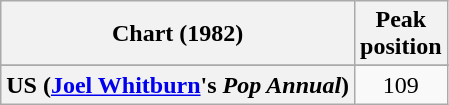<table class="wikitable sortable plainrowheaders" style="text-align:center">
<tr>
<th>Chart (1982)</th>
<th>Peak<br>position</th>
</tr>
<tr>
</tr>
<tr>
<th scope="row">US (<a href='#'>Joel Whitburn</a>'s <em>Pop Annual</em>)</th>
<td style="text-align:center;">109</td>
</tr>
</table>
